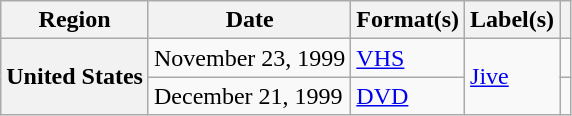<table class="wikitable plainrowheaders">
<tr>
<th scope="col">Region</th>
<th scope="col">Date</th>
<th scope="col">Format(s)</th>
<th scope="col">Label(s)</th>
<th scope="col"></th>
</tr>
<tr>
<th scope="row" rowspan="2">United States</th>
<td>November 23, 1999</td>
<td><a href='#'>VHS</a></td>
<td rowspan="2"><a href='#'>Jive</a></td>
<td></td>
</tr>
<tr>
<td>December 21, 1999</td>
<td><a href='#'>DVD</a></td>
<td></td>
</tr>
</table>
